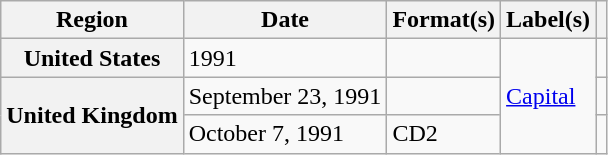<table class="wikitable plainrowheaders">
<tr>
<th scope="col">Region</th>
<th scope="col">Date</th>
<th scope="col">Format(s)</th>
<th scope="col">Label(s)</th>
<th scope="col"></th>
</tr>
<tr>
<th scope="row">United States</th>
<td>1991</td>
<td></td>
<td rowspan="3"><a href='#'>Capital</a></td>
<td></td>
</tr>
<tr>
<th scope="row" rowspan="2">United Kingdom</th>
<td>September 23, 1991</td>
<td></td>
<td></td>
</tr>
<tr>
<td>October 7, 1991</td>
<td>CD2</td>
<td></td>
</tr>
</table>
